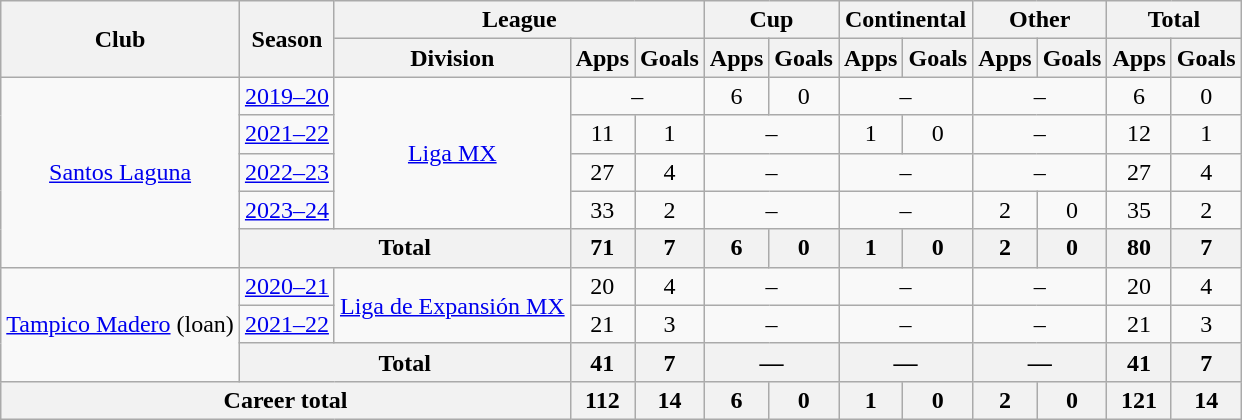<table class="wikitable" style="text-align: center">
<tr>
<th rowspan="2">Club</th>
<th rowspan="2">Season</th>
<th colspan="3">League</th>
<th colspan="2">Cup</th>
<th colspan="2">Continental</th>
<th colspan="2">Other</th>
<th colspan="2">Total</th>
</tr>
<tr>
<th>Division</th>
<th>Apps</th>
<th>Goals</th>
<th>Apps</th>
<th>Goals</th>
<th>Apps</th>
<th>Goals</th>
<th>Apps</th>
<th>Goals</th>
<th>Apps</th>
<th>Goals</th>
</tr>
<tr>
<td rowspan="5"><a href='#'>Santos Laguna</a></td>
<td><a href='#'>2019–20</a></td>
<td rowspan="4"><a href='#'>Liga MX</a></td>
<td colspan="2">–</td>
<td>6</td>
<td>0</td>
<td colspan="2">–</td>
<td colspan="2">–</td>
<td>6</td>
<td>0</td>
</tr>
<tr>
<td><a href='#'>2021–22</a></td>
<td>11</td>
<td>1</td>
<td colspan="2">–</td>
<td>1</td>
<td>0</td>
<td colspan="2">–</td>
<td>12</td>
<td>1</td>
</tr>
<tr>
<td><a href='#'>2022–23</a></td>
<td>27</td>
<td>4</td>
<td colspan="2">–</td>
<td colspan="2">–</td>
<td colspan="2">–</td>
<td>27</td>
<td>4</td>
</tr>
<tr>
<td><a href='#'>2023–24</a></td>
<td>33</td>
<td>2</td>
<td colspan="2">–</td>
<td colspan="2">–</td>
<td>2</td>
<td>0</td>
<td>35</td>
<td>2</td>
</tr>
<tr>
<th colspan="2">Total</th>
<th>71</th>
<th>7</th>
<th>6</th>
<th>0</th>
<th>1</th>
<th>0</th>
<th>2</th>
<th>0</th>
<th>80</th>
<th>7</th>
</tr>
<tr>
<td rowspan="3"><a href='#'>Tampico Madero</a> (loan)</td>
<td><a href='#'>2020–21</a></td>
<td rowspan="2"><a href='#'>Liga de Expansión MX</a></td>
<td>20</td>
<td>4</td>
<td colspan="2">–</td>
<td colspan="2">–</td>
<td colspan="2">–</td>
<td>20</td>
<td>4</td>
</tr>
<tr>
<td><a href='#'>2021–22</a></td>
<td>21</td>
<td>3</td>
<td colspan="2">–</td>
<td colspan="2">–</td>
<td colspan="2">–</td>
<td>21</td>
<td>3</td>
</tr>
<tr>
<th colspan="2">Total</th>
<th>41</th>
<th>7</th>
<th colspan="2">—</th>
<th colspan="2">—</th>
<th colspan="2">—</th>
<th>41</th>
<th>7</th>
</tr>
<tr>
<th colspan="3"><strong>Career total</strong></th>
<th>112</th>
<th>14</th>
<th>6</th>
<th>0</th>
<th>1</th>
<th>0</th>
<th>2</th>
<th>0</th>
<th>121</th>
<th>14</th>
</tr>
</table>
